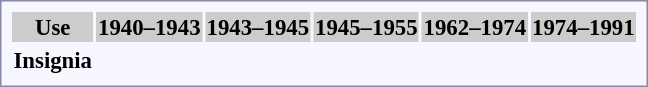<table style="border:1px solid #8888aa; background-color:#f7f8ff; padding:5px; font-size:95%; margin: 0px 12px 12px 0px;">
<tr style="background-color:#CCCCCC; text-align:center;">
<th>Use</th>
<th>1940–1943</th>
<th>1943–1945</th>
<th>1945–1955</th>
<th>1962–1974</th>
<th>1974–1991</th>
</tr>
<tr style="text-align:center;">
<th>Insignia</th>
<td></td>
<td></td>
<td></td>
<td></td>
<td></td>
</tr>
</table>
